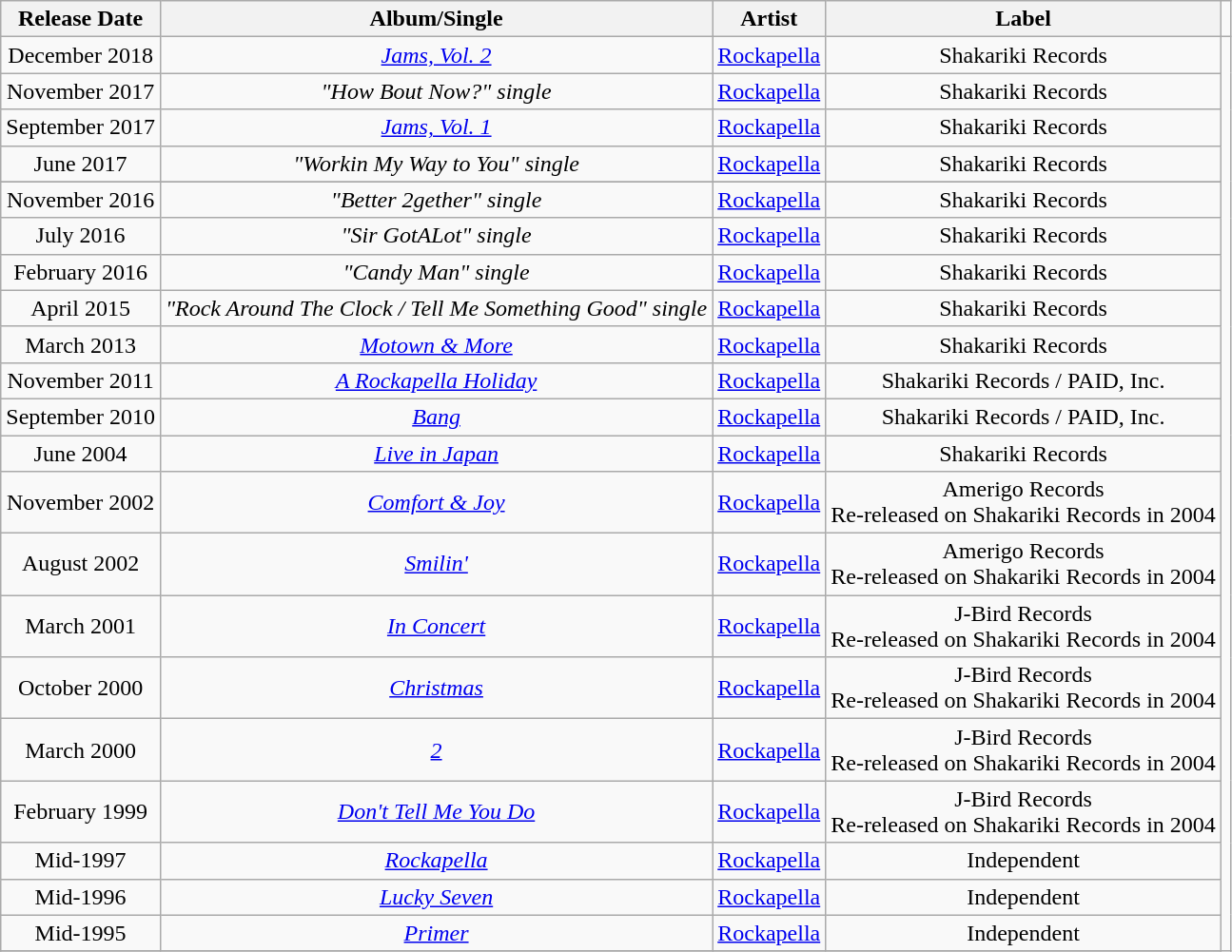<table class="wikitable">
<tr>
<th align="left" valign="top"><strong>Release Date</strong></th>
<th align="left" valign="top"><strong>Album/Single</strong></th>
<th align="left" valign="top"><strong>Artist</strong></th>
<th align="left" valign="top"><strong>Label</strong></th>
<td></td>
</tr>
<tr>
<td align="center" valign="middle">December 2018</td>
<td align="center" valign="middle"><em><a href='#'>Jams, Vol. 2</a></em></td>
<td align="center" valign="middle"><a href='#'>Rockapella</a></td>
<td align="center" valign="middle">Shakariki Records</td>
</tr>
<tr>
<td align="center" valign="middle">November 2017</td>
<td align="center" valign="middle"><em>"How Bout Now?" single</em></td>
<td align="center" valign="middle"><a href='#'>Rockapella</a></td>
<td align="center" valign="middle">Shakariki Records</td>
</tr>
<tr>
<td align="center" valign="middle">September 2017</td>
<td align="center" valign="middle"><em><a href='#'>Jams, Vol. 1</a></em></td>
<td align="center" valign="middle"><a href='#'>Rockapella</a></td>
<td align="center" valign="middle">Shakariki Records</td>
</tr>
<tr>
<td align="center" valign="middle">June 2017</td>
<td align="center" valign="middle"><em>"Workin My Way to You" single</em></td>
<td align="center" valign="middle"><a href='#'>Rockapella</a></td>
<td align="center" valign="middle">Shakariki Records</td>
</tr>
<tr>
</tr>
<tr>
<td align="center" valign="middle">November 2016</td>
<td align="center" valign="middle"><em>"Better 2gether" single</em></td>
<td align="center" valign="middle"><a href='#'>Rockapella</a></td>
<td align="center" valign="middle">Shakariki Records</td>
</tr>
<tr>
<td align="center" valign="middle">July 2016</td>
<td align="center" valign="middle"><em>"Sir GotALot" single</em></td>
<td align="center" valign="middle"><a href='#'>Rockapella</a></td>
<td align="center" valign="middle">Shakariki Records</td>
</tr>
<tr>
<td align="center" valign="middle">February 2016</td>
<td align="center" valign="middle"><em>"Candy Man" single</em></td>
<td align="center" valign="middle"><a href='#'>Rockapella</a></td>
<td align="center" valign="middle">Shakariki Records</td>
</tr>
<tr>
<td align="center" valign="middle">April 2015</td>
<td align="center" valign="middle"><em>"Rock Around The Clock / Tell Me Something Good" single</em></td>
<td align="center" valign="middle"><a href='#'>Rockapella</a></td>
<td align="center" valign="middle">Shakariki Records</td>
</tr>
<tr>
<td align="center" valign="middle">March 2013</td>
<td align="center" valign="middle"><em><a href='#'>Motown & More</a></em></td>
<td align="center" valign="middle"><a href='#'>Rockapella</a></td>
<td align="center" valign="middle">Shakariki Records</td>
</tr>
<tr>
<td align="center" valign="middle">November 2011</td>
<td align="center" valign="middle"><em><a href='#'>A Rockapella Holiday</a></em></td>
<td align="center" valign="middle"><a href='#'>Rockapella</a></td>
<td align="center" valign="middle">Shakariki Records / PAID, Inc.</td>
</tr>
<tr>
<td align="center" valign="middle">September 2010</td>
<td align="center" valign="middle"><em><a href='#'>Bang</a></em></td>
<td align="center" valign="middle"><a href='#'>Rockapella</a></td>
<td align="center" valign="middle">Shakariki Records / PAID, Inc.</td>
</tr>
<tr>
<td align="center" valign="middle">June 2004</td>
<td align="center" valign="middle"><em><a href='#'>Live in Japan</a></em></td>
<td align="center" valign="middle"><a href='#'>Rockapella</a></td>
<td align="center" valign="middle">Shakariki Records</td>
</tr>
<tr>
<td align="center" valign="middle">November 2002</td>
<td align="center" valign="middle"><em><a href='#'>Comfort & Joy</a></em></td>
<td align="center" valign="middle"><a href='#'>Rockapella</a></td>
<td align="center" valign="middle">Amerigo Records<br>Re-released on Shakariki Records in 2004</td>
</tr>
<tr>
<td align="center" valign="middle">August 2002</td>
<td align="center" valign="middle"><em><a href='#'>Smilin'</a></em></td>
<td align="center" valign="middle"><a href='#'>Rockapella</a></td>
<td align="center" valign="middle">Amerigo Records<br>Re-released on Shakariki Records in 2004</td>
</tr>
<tr>
<td align="center" valign="middle">March 2001</td>
<td align="center" valign="middle"><em><a href='#'>In Concert</a></em></td>
<td align="center" valign="middle"><a href='#'>Rockapella</a></td>
<td align="center" valign="middle">J-Bird Records<br>Re-released on Shakariki Records in 2004</td>
</tr>
<tr>
<td align="center" valign="middle">October 2000</td>
<td align="center" valign="middle"><em><a href='#'>Christmas</a></em></td>
<td align="center" valign="middle"><a href='#'>Rockapella</a></td>
<td align="center" valign="middle">J-Bird Records<br>Re-released on Shakariki Records in 2004</td>
</tr>
<tr>
<td align="center" valign="middle">March 2000</td>
<td align="center" valign="middle"><em><a href='#'>2</a></em></td>
<td align="center" valign="middle"><a href='#'>Rockapella</a></td>
<td align="center" valign="middle">J-Bird Records<br>Re-released on Shakariki Records in 2004</td>
</tr>
<tr>
<td align="center" valign="middle">February 1999</td>
<td align="center" valign="middle"><em><a href='#'>Don't Tell Me You Do</a></em></td>
<td align="center" valign="middle"><a href='#'>Rockapella</a></td>
<td align="center" valign="middle">J-Bird Records<br>Re-released on Shakariki Records in 2004</td>
</tr>
<tr>
<td align="center" valign="middle">Mid-1997</td>
<td align="center" valign="middle"><em><a href='#'>Rockapella</a></em></td>
<td align="center" valign="middle"><a href='#'>Rockapella</a></td>
<td align="center" valign="middle">Independent</td>
</tr>
<tr>
<td align="center" valign="middle">Mid-1996</td>
<td align="center" valign="middle"><em><a href='#'>Lucky Seven</a></em></td>
<td align="center" valign="middle"><a href='#'>Rockapella</a></td>
<td align="center" valign="middle">Independent</td>
</tr>
<tr>
<td align="center" valign="middle">Mid-1995</td>
<td align="center" valign="middle"><em><a href='#'>Primer</a></em></td>
<td align="center" valign="middle"><a href='#'>Rockapella</a></td>
<td align="center" valign="middle">Independent</td>
</tr>
<tr>
</tr>
</table>
